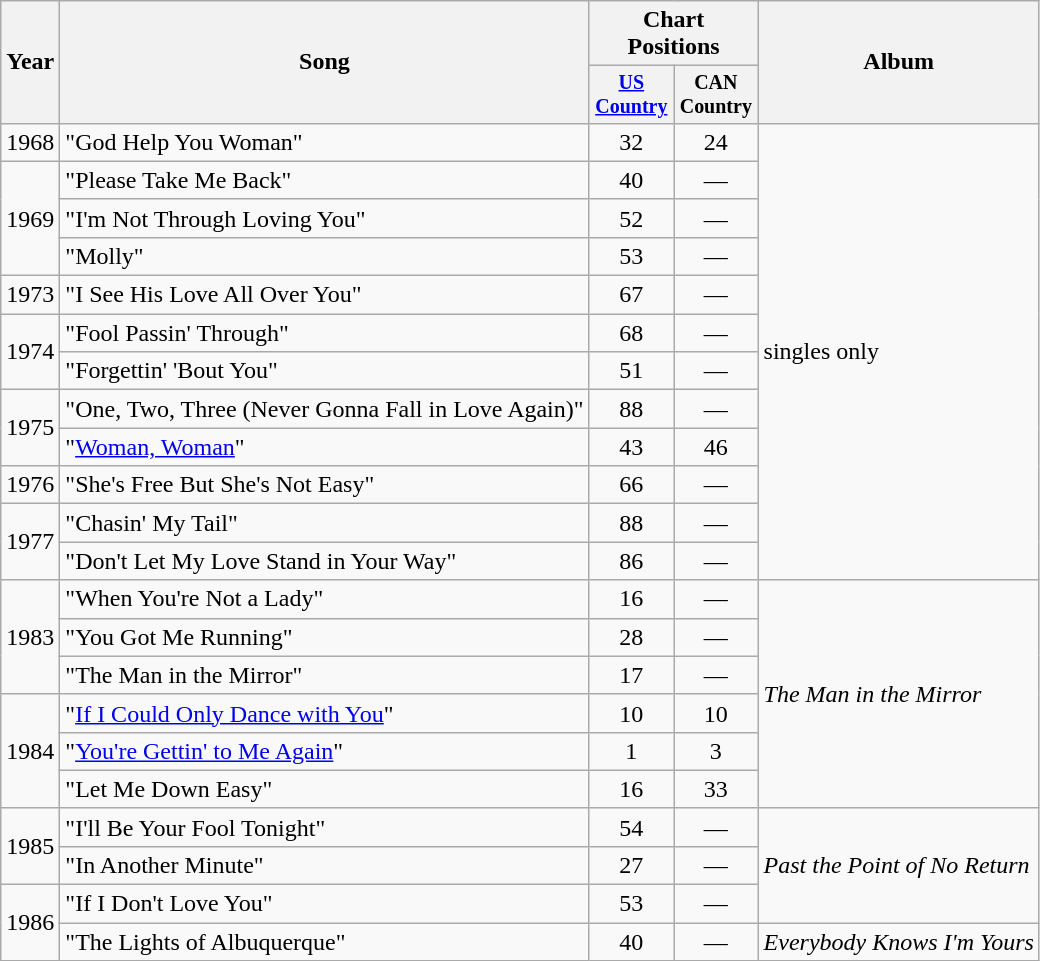<table class="wikitable">
<tr>
<th rowspan="2">Year</th>
<th rowspan="2">Song</th>
<th colspan="2">Chart Positions</th>
<th rowspan="2">Album</th>
</tr>
<tr style="font-size:smaller;">
<th width="50"><a href='#'>US Country</a></th>
<th width="50">CAN Country</th>
</tr>
<tr>
<td>1968</td>
<td>"God Help You Woman"</td>
<td align=center>32</td>
<td align=center>24</td>
<td rowspan=12>singles only</td>
</tr>
<tr>
<td rowspan=3>1969</td>
<td>"Please Take Me Back"</td>
<td align=center>40</td>
<td align=center>—</td>
</tr>
<tr>
<td>"I'm Not Through Loving You"</td>
<td align=center>52</td>
<td align=center>—</td>
</tr>
<tr>
<td>"Molly"</td>
<td align=center>53</td>
<td align=center>—</td>
</tr>
<tr>
<td>1973</td>
<td>"I See His Love All Over You"</td>
<td align=center>67</td>
<td align=center>—</td>
</tr>
<tr>
<td rowspan=2>1974</td>
<td>"Fool Passin' Through"</td>
<td align=center>68</td>
<td align=center>—</td>
</tr>
<tr>
<td>"Forgettin' 'Bout You"</td>
<td align=center>51</td>
<td align=center>—</td>
</tr>
<tr>
<td rowspan=2>1975</td>
<td>"One, Two, Three (Never Gonna Fall in Love Again)"</td>
<td align=center>88</td>
<td align=center>—</td>
</tr>
<tr>
<td>"<a href='#'>Woman, Woman</a>"</td>
<td align=center>43</td>
<td align=center>46</td>
</tr>
<tr>
<td>1976</td>
<td>"She's Free But She's Not Easy"</td>
<td align=center>66</td>
<td align=center>—</td>
</tr>
<tr>
<td rowspan=2>1977</td>
<td>"Chasin' My Tail"</td>
<td align=center>88</td>
<td align=center>—</td>
</tr>
<tr>
<td>"Don't Let My Love Stand in Your Way"</td>
<td align=center>86</td>
<td align=center>—</td>
</tr>
<tr>
<td rowspan=3>1983</td>
<td>"When You're Not a Lady"</td>
<td align=center>16</td>
<td align=center>—</td>
<td rowspan=6><em>The Man in the Mirror</em></td>
</tr>
<tr>
<td>"You Got Me Running"</td>
<td align=center>28</td>
<td align=center>—</td>
</tr>
<tr>
<td>"The Man in the Mirror"</td>
<td align=center>17</td>
<td align=center>—</td>
</tr>
<tr>
<td rowspan=3>1984</td>
<td>"<a href='#'>If I Could Only Dance with You</a>"</td>
<td align=center>10</td>
<td align=center>10</td>
</tr>
<tr>
<td>"<a href='#'>You're Gettin' to Me Again</a>"</td>
<td align=center>1</td>
<td align=center>3</td>
</tr>
<tr>
<td>"Let Me Down Easy"</td>
<td align=center>16</td>
<td align=center>33</td>
</tr>
<tr>
<td rowspan=2>1985</td>
<td>"I'll Be Your Fool Tonight"</td>
<td align=center>54</td>
<td align=center>—</td>
<td rowspan=3><em>Past the Point of No Return</em></td>
</tr>
<tr>
<td>"In Another Minute"</td>
<td align=center>27</td>
<td align=center>—</td>
</tr>
<tr>
<td rowspan=2>1986</td>
<td>"If I Don't Love You"</td>
<td align=center>53</td>
<td align=center>—</td>
</tr>
<tr>
<td>"The Lights of Albuquerque"</td>
<td align=center>40</td>
<td align=center>—</td>
<td><em>Everybody Knows I'm Yours</em></td>
</tr>
</table>
